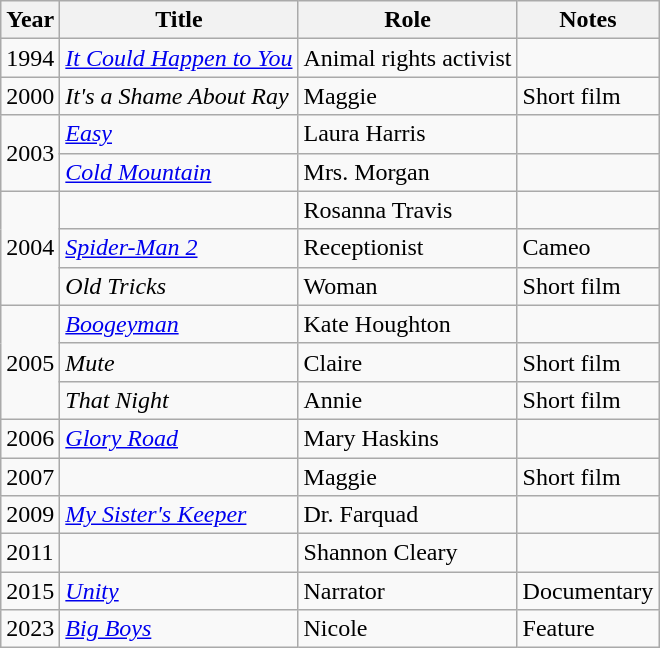<table class="wikitable sortable">
<tr>
<th>Year</th>
<th>Title</th>
<th>Role</th>
<th class="unsortable">Notes</th>
</tr>
<tr>
<td>1994</td>
<td><em><a href='#'>It Could Happen to You</a></em></td>
<td>Animal rights activist</td>
<td></td>
</tr>
<tr>
<td>2000</td>
<td><em>It's a Shame About Ray</em></td>
<td>Maggie</td>
<td>Short film</td>
</tr>
<tr>
<td rowspan="2">2003</td>
<td><em><a href='#'>Easy</a></em></td>
<td>Laura Harris</td>
<td></td>
</tr>
<tr>
<td><em><a href='#'>Cold Mountain</a></em></td>
<td>Mrs. Morgan</td>
<td></td>
</tr>
<tr>
<td rowspan="3">2004</td>
<td><em></em></td>
<td>Rosanna Travis</td>
<td></td>
</tr>
<tr>
<td><em><a href='#'>Spider-Man 2</a></em></td>
<td>Receptionist</td>
<td>Cameo</td>
</tr>
<tr>
<td><em>Old Tricks</em></td>
<td>Woman</td>
<td>Short film</td>
</tr>
<tr>
<td rowspan="3">2005</td>
<td><em><a href='#'>Boogeyman</a></em></td>
<td>Kate Houghton</td>
<td></td>
</tr>
<tr>
<td><em>Mute</em></td>
<td>Claire</td>
<td>Short film</td>
</tr>
<tr>
<td><em>That Night</em></td>
<td>Annie</td>
<td>Short film</td>
</tr>
<tr>
<td>2006</td>
<td><em><a href='#'>Glory Road</a></em></td>
<td>Mary Haskins</td>
<td></td>
</tr>
<tr>
<td>2007</td>
<td><em></em></td>
<td>Maggie</td>
<td>Short film</td>
</tr>
<tr>
<td>2009</td>
<td><em><a href='#'>My Sister's Keeper</a></em></td>
<td>Dr. Farquad</td>
<td></td>
</tr>
<tr>
<td>2011</td>
<td><em></em></td>
<td>Shannon Cleary</td>
<td></td>
</tr>
<tr>
<td>2015</td>
<td><em><a href='#'>Unity</a></em></td>
<td>Narrator</td>
<td>Documentary</td>
</tr>
<tr>
<td>2023</td>
<td><em><a href='#'>Big Boys</a></em></td>
<td>Nicole</td>
<td>Feature</td>
</tr>
</table>
